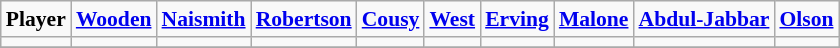<table class="wikitable" style="white-space:nowrap; font-size:90%;">
<tr>
<td><strong>Player</strong></td>
<td><strong><a href='#'>Wooden</a></strong></td>
<td><strong><a href='#'>Naismith</a></strong></td>
<td><strong><a href='#'>Robertson</a></strong></td>
<td><strong><a href='#'>Cousy</a></strong></td>
<td><strong><a href='#'>West</a></strong></td>
<td><strong><a href='#'>Erving</a></strong></td>
<td><strong><a href='#'>Malone</a></strong></td>
<td><strong><a href='#'>Abdul-Jabbar</a></strong></td>
<td><strong><a href='#'>Olson</a></strong></td>
</tr>
<tr>
<td></td>
<td></td>
<td></td>
<td></td>
<td></td>
<td></td>
<td></td>
<td></td>
<td></td>
<td></td>
</tr>
<tr>
</tr>
</table>
